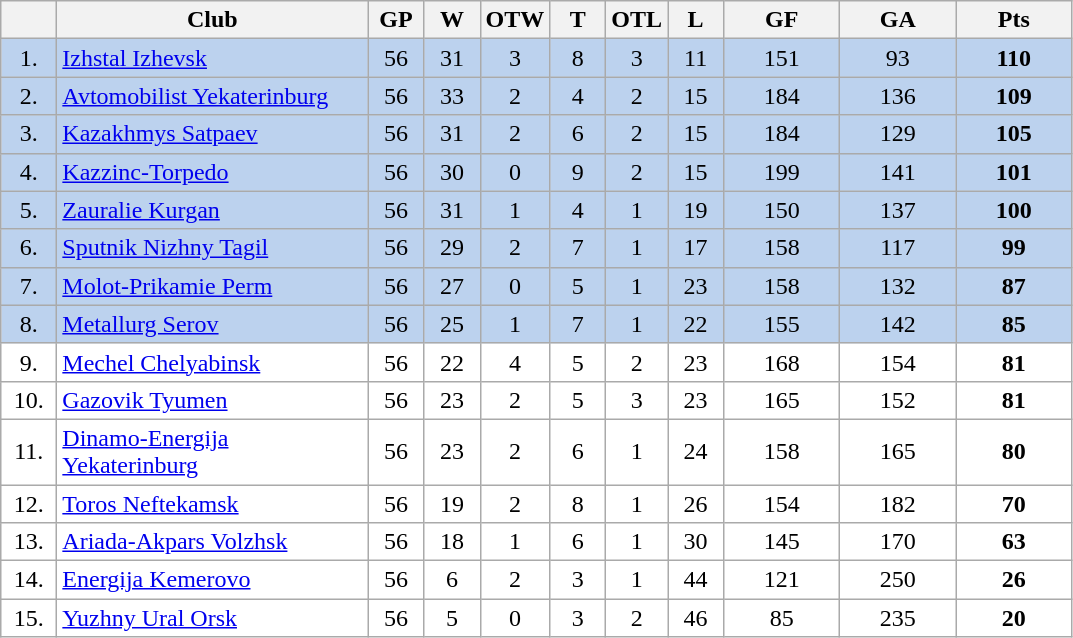<table class="wikitable">
<tr>
<th width="30"></th>
<th width="200">Club</th>
<th width="30">GP</th>
<th width="30">W</th>
<th width="30">OTW</th>
<th width="30">T</th>
<th width="30">OTL</th>
<th width="30">L</th>
<th width="70">GF</th>
<th width="70">GA</th>
<th width="70">Pts</th>
</tr>
<tr bgcolor="#BCD2EE" align="center">
<td>1.</td>
<td align="left"><a href='#'>Izhstal Izhevsk</a></td>
<td>56</td>
<td>31</td>
<td>3</td>
<td>8</td>
<td>3</td>
<td>11</td>
<td>151</td>
<td>93</td>
<td><strong>110</strong></td>
</tr>
<tr bgcolor="#BCD2EE" align="center">
<td>2.</td>
<td align="left"><a href='#'>Avtomobilist Yekaterinburg</a></td>
<td>56</td>
<td>33</td>
<td>2</td>
<td>4</td>
<td>2</td>
<td>15</td>
<td>184</td>
<td>136</td>
<td><strong>109</strong></td>
</tr>
<tr bgcolor="#BCD2EE" align="center">
<td>3.</td>
<td align="left"><a href='#'>Kazakhmys Satpaev</a></td>
<td>56</td>
<td>31</td>
<td>2</td>
<td>6</td>
<td>2</td>
<td>15</td>
<td>184</td>
<td>129</td>
<td><strong>105</strong></td>
</tr>
<tr bgcolor="#BCD2EE" align="center">
<td>4.</td>
<td align="left"><a href='#'>Kazzinc-Torpedo</a></td>
<td>56</td>
<td>30</td>
<td>0</td>
<td>9</td>
<td>2</td>
<td>15</td>
<td>199</td>
<td>141</td>
<td><strong>101</strong></td>
</tr>
<tr bgcolor="#BCD2EE" align="center">
<td>5.</td>
<td align="left"><a href='#'>Zauralie Kurgan</a></td>
<td>56</td>
<td>31</td>
<td>1</td>
<td>4</td>
<td>1</td>
<td>19</td>
<td>150</td>
<td>137</td>
<td><strong>100</strong></td>
</tr>
<tr bgcolor="#BCD2EE" align="center">
<td>6.</td>
<td align="left"><a href='#'>Sputnik Nizhny Tagil</a></td>
<td>56</td>
<td>29</td>
<td>2</td>
<td>7</td>
<td>1</td>
<td>17</td>
<td>158</td>
<td>117</td>
<td><strong>99</strong></td>
</tr>
<tr bgcolor="#BCD2EE" align="center">
<td>7.</td>
<td align="left"><a href='#'>Molot-Prikamie Perm</a></td>
<td>56</td>
<td>27</td>
<td>0</td>
<td>5</td>
<td>1</td>
<td>23</td>
<td>158</td>
<td>132</td>
<td><strong>87</strong></td>
</tr>
<tr bgcolor="#BCD2EE" align="center">
<td>8.</td>
<td align="left"><a href='#'>Metallurg Serov</a></td>
<td>56</td>
<td>25</td>
<td>1</td>
<td>7</td>
<td>1</td>
<td>22</td>
<td>155</td>
<td>142</td>
<td><strong>85</strong></td>
</tr>
<tr bgcolor="#FFFFFF" align="center">
<td>9.</td>
<td align="left"><a href='#'>Mechel Chelyabinsk</a></td>
<td>56</td>
<td>22</td>
<td>4</td>
<td>5</td>
<td>2</td>
<td>23</td>
<td>168</td>
<td>154</td>
<td><strong>81</strong></td>
</tr>
<tr bgcolor="#FFFFFF" align="center">
<td>10.</td>
<td align="left"><a href='#'>Gazovik Tyumen</a></td>
<td>56</td>
<td>23</td>
<td>2</td>
<td>5</td>
<td>3</td>
<td>23</td>
<td>165</td>
<td>152</td>
<td><strong>81</strong></td>
</tr>
<tr bgcolor="#FFFFFF" align="center">
<td>11.</td>
<td align="left"><a href='#'>Dinamo-Energija Yekaterinburg</a></td>
<td>56</td>
<td>23</td>
<td>2</td>
<td>6</td>
<td>1</td>
<td>24</td>
<td>158</td>
<td>165</td>
<td><strong>80</strong></td>
</tr>
<tr bgcolor="#FFFFFF" align="center">
<td>12.</td>
<td align="left"><a href='#'>Toros Neftekamsk</a></td>
<td>56</td>
<td>19</td>
<td>2</td>
<td>8</td>
<td>1</td>
<td>26</td>
<td>154</td>
<td>182</td>
<td><strong>70</strong></td>
</tr>
<tr bgcolor="#FFFFFF" align="center">
<td>13.</td>
<td align="left"><a href='#'>Ariada-Akpars Volzhsk</a></td>
<td>56</td>
<td>18</td>
<td>1</td>
<td>6</td>
<td>1</td>
<td>30</td>
<td>145</td>
<td>170</td>
<td><strong>63</strong></td>
</tr>
<tr bgcolor="#FFFFFF" align="center">
<td>14.</td>
<td align="left"><a href='#'>Energija Kemerovo</a></td>
<td>56</td>
<td>6</td>
<td>2</td>
<td>3</td>
<td>1</td>
<td>44</td>
<td>121</td>
<td>250</td>
<td><strong>26</strong></td>
</tr>
<tr bgcolor="#FFFFFF" align="center">
<td>15.</td>
<td align="left"><a href='#'>Yuzhny Ural Orsk</a></td>
<td>56</td>
<td>5</td>
<td>0</td>
<td>3</td>
<td>2</td>
<td>46</td>
<td>85</td>
<td>235</td>
<td><strong>20</strong></td>
</tr>
</table>
